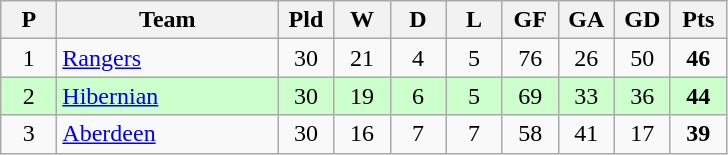<table class="wikitable" style="text-align: center;">
<tr>
<th width=30>P</th>
<th width=140>Team</th>
<th width=30>Pld</th>
<th width=30>W</th>
<th width=30>D</th>
<th width=30>L</th>
<th width=30>GF</th>
<th width=30>GA</th>
<th width=30>GD</th>
<th width=30>Pts</th>
</tr>
<tr>
<td>1</td>
<td align=left><a href='#'>Rangers</a></td>
<td>30</td>
<td>21</td>
<td>4</td>
<td>5</td>
<td>76</td>
<td>26</td>
<td>50</td>
<td><strong>46</strong></td>
</tr>
<tr style="background:#ccffcc;">
<td>2</td>
<td align=left><a href='#'>Hibernian</a></td>
<td>30</td>
<td>19</td>
<td>6</td>
<td>5</td>
<td>69</td>
<td>33</td>
<td>36</td>
<td><strong>44</strong></td>
</tr>
<tr>
<td>3</td>
<td align=left><a href='#'>Aberdeen</a></td>
<td>30</td>
<td>16</td>
<td>7</td>
<td>7</td>
<td>58</td>
<td>41</td>
<td>17</td>
<td><strong>39</strong></td>
</tr>
</table>
